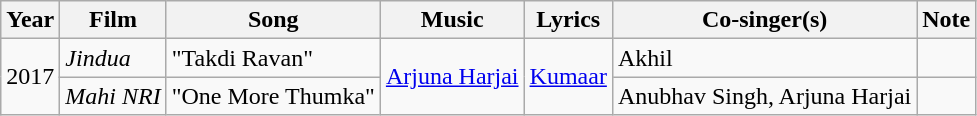<table class="wikitable">
<tr>
<th>Year</th>
<th>Film</th>
<th>Song</th>
<th>Music</th>
<th>Lyrics</th>
<th>Co-singer(s)</th>
<th>Note</th>
</tr>
<tr>
<td rowspan="2">2017</td>
<td><em>Jindua</em></td>
<td>"Takdi Ravan"</td>
<td rowspan="2"><a href='#'>Arjuna Harjai</a></td>
<td rowspan="2"><a href='#'>Kumaar</a></td>
<td>Akhil</td>
<td></td>
</tr>
<tr>
<td><em>Mahi NRI</em></td>
<td>"One More Thumka"</td>
<td>Anubhav Singh, Arjuna Harjai</td>
<td></td>
</tr>
</table>
